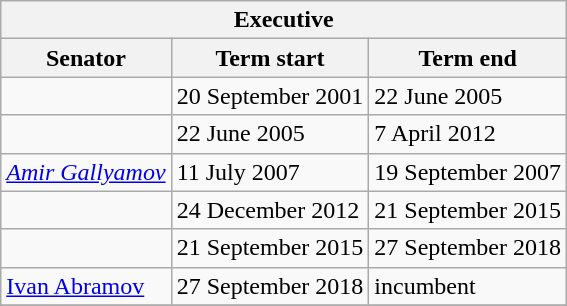<table class="wikitable sortable">
<tr>
<th colspan=3>Executive</th>
</tr>
<tr>
<th>Senator</th>
<th>Term start</th>
<th>Term end</th>
</tr>
<tr>
<td></td>
<td>20 September 2001</td>
<td>22 June 2005</td>
</tr>
<tr>
<td></td>
<td>22 June 2005</td>
<td>7 April 2012</td>
</tr>
<tr>
<td><em><a href='#'>Amir Gallyamov</a></em></td>
<td>11 July 2007</td>
<td>19 September 2007</td>
</tr>
<tr>
<td></td>
<td>24 December 2012</td>
<td>21 September 2015</td>
</tr>
<tr>
<td></td>
<td>21 September 2015</td>
<td>27 September 2018</td>
</tr>
<tr>
<td><a href='#'>Ivan Abramov</a></td>
<td>27 September 2018</td>
<td>incumbent</td>
</tr>
<tr>
</tr>
</table>
